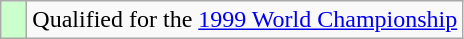<table class="wikitable">
<tr>
<td width=10px bgcolor=#ccffcc></td>
<td>Qualified for the <a href='#'>1999 World Championship</a></td>
</tr>
</table>
